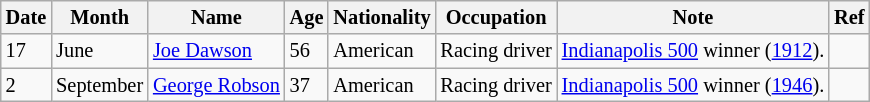<table class="wikitable" style="font-size:85%;">
<tr>
<th>Date</th>
<th>Month</th>
<th>Name</th>
<th>Age</th>
<th>Nationality</th>
<th>Occupation</th>
<th>Note</th>
<th>Ref</th>
</tr>
<tr>
<td>17</td>
<td>June</td>
<td><a href='#'>Joe Dawson</a></td>
<td>56</td>
<td>American</td>
<td>Racing driver</td>
<td><a href='#'>Indianapolis 500</a> winner (<a href='#'>1912</a>).</td>
<td></td>
</tr>
<tr>
<td>2</td>
<td>September</td>
<td><a href='#'>George Robson</a></td>
<td>37</td>
<td>American</td>
<td>Racing driver</td>
<td><a href='#'>Indianapolis 500</a> winner (<a href='#'>1946</a>).</td>
<td></td>
</tr>
</table>
